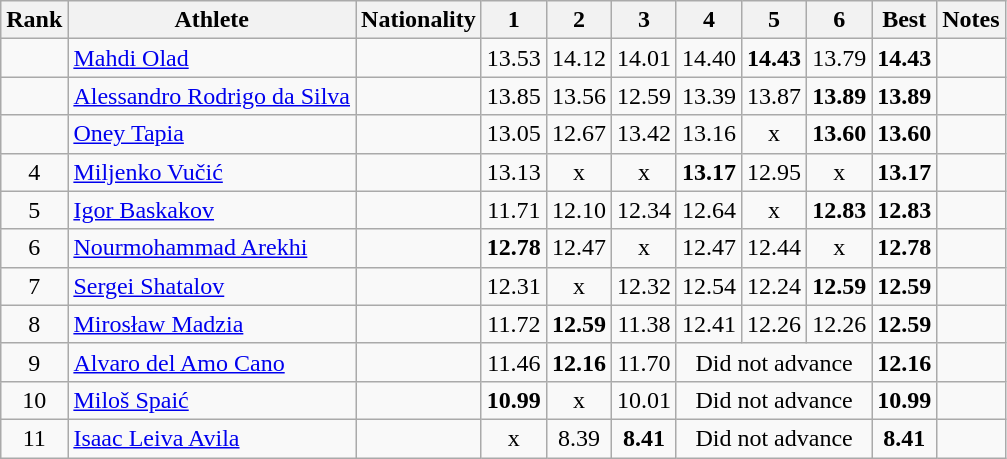<table class="wikitable sortable" style="text-align:center">
<tr>
<th>Rank</th>
<th>Athlete</th>
<th>Nationality</th>
<th>1</th>
<th>2</th>
<th>3</th>
<th>4</th>
<th>5</th>
<th>6</th>
<th>Best</th>
<th>Notes</th>
</tr>
<tr>
<td></td>
<td style="text-align:left;"><a href='#'>Mahdi Olad</a></td>
<td style="text-align:left;"></td>
<td>13.53</td>
<td>14.12</td>
<td>14.01</td>
<td>14.40</td>
<td><strong>14.43</strong></td>
<td>13.79</td>
<td><strong>14.43</strong></td>
<td></td>
</tr>
<tr>
<td></td>
<td style="text-align:left;"><a href='#'>Alessandro Rodrigo da Silva</a></td>
<td style="text-align:left;"></td>
<td>13.85</td>
<td>13.56</td>
<td>12.59</td>
<td>13.39</td>
<td>13.87</td>
<td><strong>13.89</strong></td>
<td><strong>13.89</strong></td>
<td></td>
</tr>
<tr>
<td></td>
<td style="text-align:left;"><a href='#'>Oney Tapia</a></td>
<td style="text-align:left;"></td>
<td>13.05</td>
<td>12.67</td>
<td>13.42</td>
<td>13.16</td>
<td>x</td>
<td><strong>13.60</strong></td>
<td><strong>13.60</strong></td>
<td></td>
</tr>
<tr>
<td>4</td>
<td style="text-align:left;"><a href='#'>Miljenko Vučić</a></td>
<td style="text-align:left;"></td>
<td>13.13</td>
<td>x</td>
<td>x</td>
<td><strong>13.17</strong></td>
<td>12.95</td>
<td>x</td>
<td><strong>13.17</strong></td>
<td></td>
</tr>
<tr>
<td>5</td>
<td style="text-align:left;"><a href='#'>Igor Baskakov</a></td>
<td style="text-align:left;"></td>
<td>11.71</td>
<td>12.10</td>
<td>12.34</td>
<td>12.64</td>
<td>x</td>
<td><strong>12.83</strong></td>
<td><strong>12.83</strong></td>
<td></td>
</tr>
<tr>
<td>6</td>
<td style="text-align:left;"><a href='#'>Nourmohammad Arekhi</a></td>
<td style="text-align:left;"></td>
<td><strong>12.78</strong></td>
<td>12.47</td>
<td>x</td>
<td>12.47</td>
<td>12.44</td>
<td>x</td>
<td><strong>12.78</strong></td>
<td></td>
</tr>
<tr>
<td>7</td>
<td style="text-align:left;"><a href='#'>Sergei Shatalov</a></td>
<td style="text-align:left;"></td>
<td>12.31</td>
<td>x</td>
<td>12.32</td>
<td>12.54</td>
<td>12.24</td>
<td><strong>12.59</strong></td>
<td><strong>12.59</strong></td>
<td></td>
</tr>
<tr>
<td>8</td>
<td style="text-align:left;"><a href='#'>Mirosław Madzia</a></td>
<td style="text-align:left;"></td>
<td>11.72</td>
<td><strong>12.59</strong></td>
<td>11.38</td>
<td>12.41</td>
<td>12.26</td>
<td>12.26</td>
<td><strong>12.59</strong></td>
<td></td>
</tr>
<tr>
<td>9</td>
<td style="text-align:left;"><a href='#'>Alvaro del Amo Cano</a></td>
<td style="text-align:left;"></td>
<td>11.46</td>
<td><strong>12.16</strong></td>
<td>11.70</td>
<td colspan="3">Did not advance</td>
<td><strong>12.16</strong></td>
<td></td>
</tr>
<tr>
<td>10</td>
<td style="text-align:left;"><a href='#'>Miloš Spaić</a></td>
<td style="text-align:left;"></td>
<td><strong>10.99</strong></td>
<td>x</td>
<td>10.01</td>
<td colspan="3">Did not advance</td>
<td><strong>10.99</strong></td>
<td></td>
</tr>
<tr>
<td>11</td>
<td style="text-align:left;"><a href='#'>Isaac Leiva Avila</a></td>
<td style="text-align:left;"></td>
<td>x</td>
<td>8.39</td>
<td><strong>8.41</strong></td>
<td colspan="3">Did not advance</td>
<td><strong>8.41</strong></td>
<td></td>
</tr>
</table>
